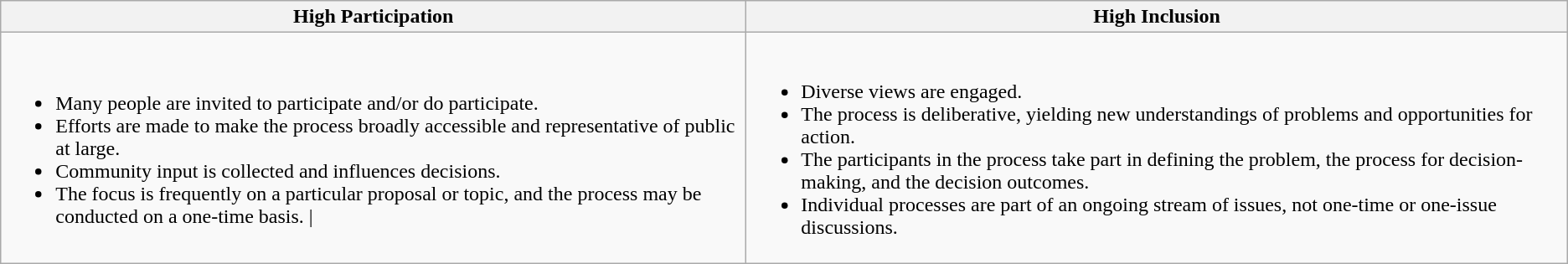<table class="wikitable">
<tr>
<th>High Participation</th>
<th>High Inclusion</th>
</tr>
<tr>
<td><br><ul><li>Many people are invited to participate and/or do participate.</li><li>Efforts are made to make the process broadly accessible and representative of public at large.</li><li>Community input is collected and influences decisions.</li><li>The focus is frequently on a particular proposal or topic, and the process may be conducted on a one-time basis. |</li></ul></td>
<td><br><ul><li>Diverse views are engaged.</li><li>The process is deliberative, yielding new understandings of problems and opportunities for action.</li><li>The participants in the process take part in defining the problem, the process for decision-making, and the decision outcomes.</li><li>Individual processes are part of an ongoing stream of issues, not one-time or one-issue discussions.</li></ul></td>
</tr>
</table>
